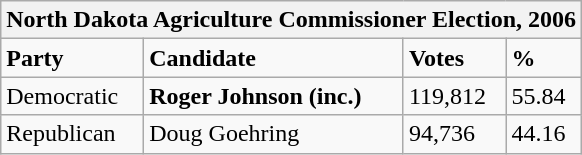<table class="wikitable">
<tr>
<th colspan="4">North Dakota Agriculture Commissioner Election, 2006</th>
</tr>
<tr>
<td><strong>Party</strong></td>
<td><strong>Candidate</strong></td>
<td><strong>Votes</strong></td>
<td><strong>%</strong></td>
</tr>
<tr>
<td>Democratic</td>
<td><strong>Roger Johnson (inc.)</strong></td>
<td>119,812</td>
<td>55.84</td>
</tr>
<tr>
<td>Republican</td>
<td>Doug Goehring</td>
<td>94,736</td>
<td>44.16</td>
</tr>
</table>
